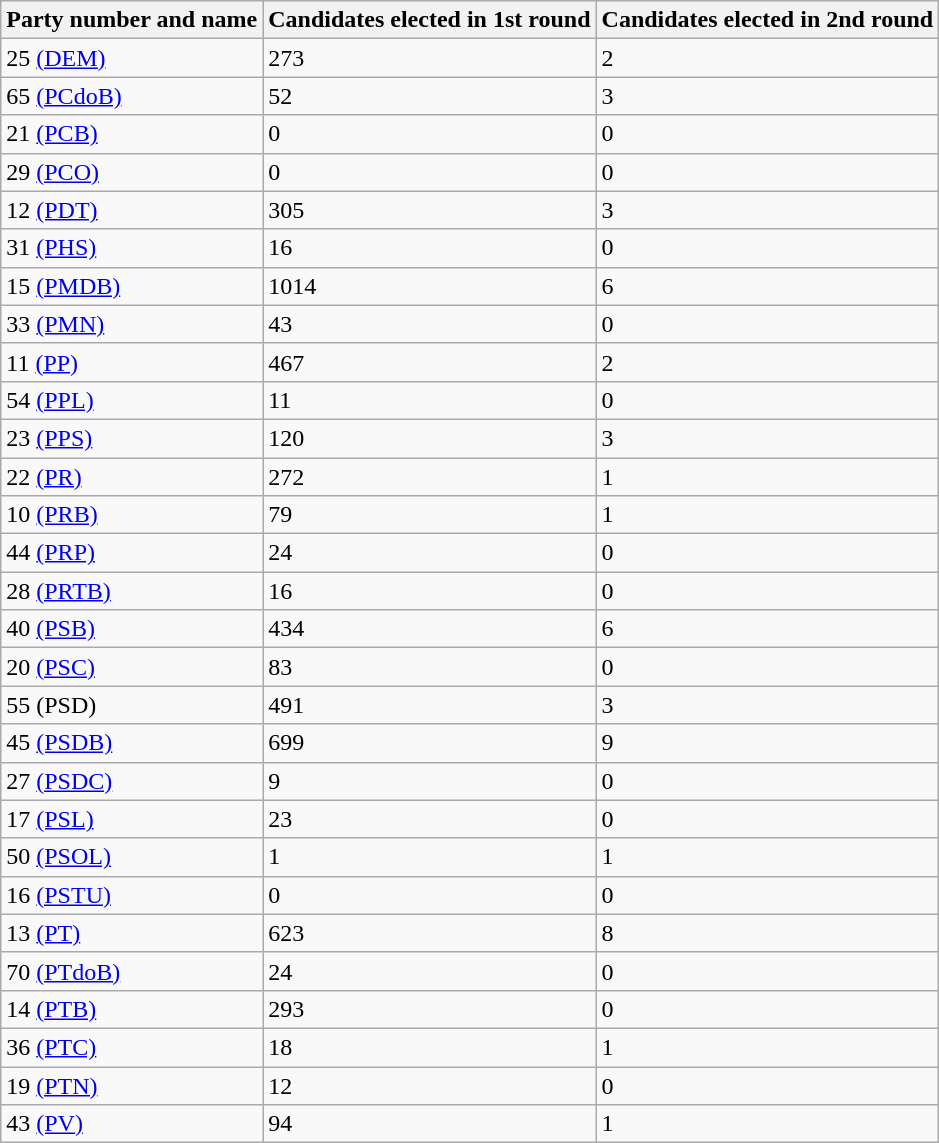<table class="wikitable sortable" border="1">
<tr>
<th scope="col">Party number and name</th>
<th scope="col">Candidates elected in 1st round</th>
<th scope="col">Candidates elected in 2nd round</th>
</tr>
<tr>
<td>25 <a href='#'>(DEM)</a></td>
<td>273</td>
<td>2</td>
</tr>
<tr>
<td>65 <a href='#'>(PCdoB)</a></td>
<td>52</td>
<td>3</td>
</tr>
<tr>
<td>21 <a href='#'>(PCB)</a></td>
<td>0</td>
<td>0</td>
</tr>
<tr>
<td>29 <a href='#'>(PCO)</a></td>
<td>0</td>
<td>0</td>
</tr>
<tr>
<td>12 <a href='#'>(PDT)</a></td>
<td>305</td>
<td>3</td>
</tr>
<tr>
<td>31 <a href='#'>(PHS)</a></td>
<td>16</td>
<td>0</td>
</tr>
<tr>
<td>15 <a href='#'>(PMDB)</a></td>
<td>1014</td>
<td>6</td>
</tr>
<tr>
<td>33 <a href='#'>(PMN)</a></td>
<td>43</td>
<td>0</td>
</tr>
<tr>
<td>11 <a href='#'>(PP)</a></td>
<td>467</td>
<td>2</td>
</tr>
<tr>
<td>54 <a href='#'>(PPL)</a></td>
<td>11</td>
<td>0</td>
</tr>
<tr>
<td>23 <a href='#'>(PPS)</a></td>
<td>120</td>
<td>3</td>
</tr>
<tr>
<td>22 <a href='#'>(PR)</a></td>
<td>272</td>
<td>1</td>
</tr>
<tr>
<td>10 <a href='#'>(PRB)</a></td>
<td>79</td>
<td>1</td>
</tr>
<tr>
<td>44 <a href='#'>(PRP)</a></td>
<td>24</td>
<td>0</td>
</tr>
<tr>
<td>28 <a href='#'>(PRTB)</a></td>
<td>16</td>
<td>0</td>
</tr>
<tr>
<td>40 <a href='#'>(PSB)</a></td>
<td>434</td>
<td>6</td>
</tr>
<tr>
<td>20 <a href='#'>(PSC)</a></td>
<td>83</td>
<td>0</td>
</tr>
<tr>
<td>55 (PSD)</td>
<td>491</td>
<td>3</td>
</tr>
<tr>
<td>45 <a href='#'>(PSDB)</a></td>
<td>699</td>
<td>9</td>
</tr>
<tr>
<td>27 <a href='#'>(PSDC)</a></td>
<td>9</td>
<td>0</td>
</tr>
<tr>
<td>17 <a href='#'>(PSL)</a></td>
<td>23</td>
<td>0</td>
</tr>
<tr>
<td>50 <a href='#'>(PSOL)</a></td>
<td>1</td>
<td>1</td>
</tr>
<tr>
<td>16 <a href='#'>(PSTU)</a></td>
<td>0</td>
<td>0</td>
</tr>
<tr>
<td>13 <a href='#'>(PT)</a></td>
<td>623</td>
<td>8</td>
</tr>
<tr>
<td>70 <a href='#'>(PTdoB)</a></td>
<td>24</td>
<td>0</td>
</tr>
<tr>
<td>14 <a href='#'>(PTB)</a></td>
<td>293</td>
<td>0</td>
</tr>
<tr>
<td>36 <a href='#'>(PTC)</a></td>
<td>18</td>
<td>1</td>
</tr>
<tr>
<td>19 <a href='#'>(PTN)</a></td>
<td>12</td>
<td>0</td>
</tr>
<tr>
<td>43 <a href='#'>(PV)</a></td>
<td>94</td>
<td>1</td>
</tr>
</table>
